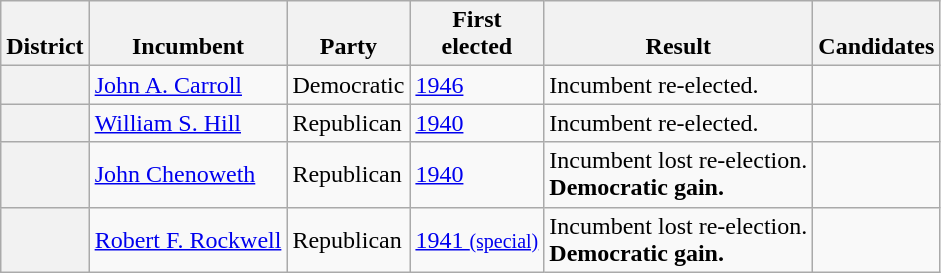<table class=wikitable>
<tr valign=bottom>
<th>District</th>
<th>Incumbent</th>
<th>Party</th>
<th>First<br>elected</th>
<th>Result</th>
<th>Candidates</th>
</tr>
<tr>
<th></th>
<td><a href='#'>John A. Carroll</a></td>
<td>Democratic</td>
<td><a href='#'>1946</a></td>
<td>Incumbent re-elected.</td>
<td nowrap></td>
</tr>
<tr>
<th></th>
<td><a href='#'>William S. Hill</a></td>
<td>Republican</td>
<td><a href='#'>1940</a></td>
<td>Incumbent re-elected.</td>
<td nowrap></td>
</tr>
<tr>
<th></th>
<td><a href='#'>John Chenoweth</a></td>
<td>Republican</td>
<td><a href='#'>1940</a></td>
<td>Incumbent lost re-election.<br><strong>Democratic gain.</strong></td>
<td nowrap></td>
</tr>
<tr>
<th></th>
<td><a href='#'>Robert F. Rockwell</a></td>
<td>Republican</td>
<td><a href='#'>1941 <small>(special)</small></a></td>
<td>Incumbent lost re-election.<br><strong>Democratic gain.</strong></td>
<td nowrap></td>
</tr>
</table>
